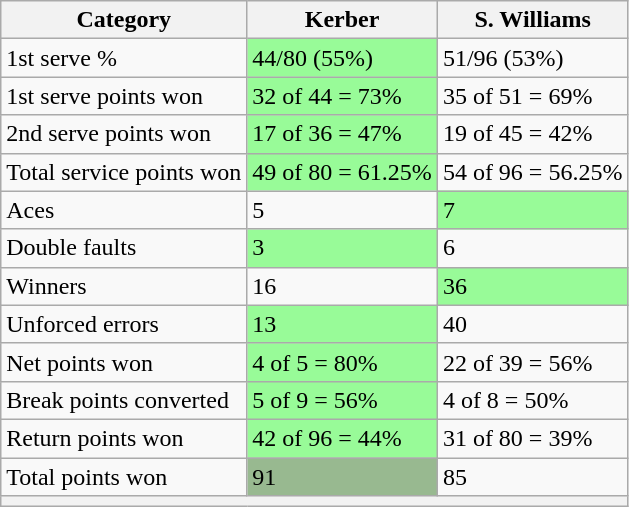<table class="wikitable">
<tr>
<th>Category</th>
<th> Kerber</th>
<th> S. Williams</th>
</tr>
<tr>
<td>1st serve %</td>
<td bgcolor=98FB98>44/80 (55%)</td>
<td>51/96 (53%)</td>
</tr>
<tr>
<td>1st serve points won</td>
<td bgcolor=98FB98>32 of 44 = 73%</td>
<td>35 of 51 = 69%</td>
</tr>
<tr>
<td>2nd serve points won</td>
<td bgcolor=98FB98>17 of 36 = 47%</td>
<td>19 of 45 = 42%</td>
</tr>
<tr>
<td>Total service points won</td>
<td bgcolor=98FB98>49 of 80 = 61.25%</td>
<td>54 of 96 = 56.25%</td>
</tr>
<tr>
<td>Aces</td>
<td>5</td>
<td bgcolor=98FB98>7</td>
</tr>
<tr>
<td>Double faults</td>
<td bgcolor=98FB98>3</td>
<td>6</td>
</tr>
<tr>
<td>Winners</td>
<td>16</td>
<td bgcolor=98FB98>36</td>
</tr>
<tr>
<td>Unforced errors</td>
<td bgcolor=98FB98>13</td>
<td>40</td>
</tr>
<tr>
<td>Net points won</td>
<td bgcolor=98FB98>4 of 5 = 80%</td>
<td>22 of 39 = 56%</td>
</tr>
<tr>
<td>Break points converted</td>
<td bgcolor=98FB98>5 of 9 = 56%</td>
<td>4 of 8 = 50%</td>
</tr>
<tr>
<td>Return points won</td>
<td bgcolor=98FB98>42 of 96 = 44%</td>
<td>31 of 80 = 39%</td>
</tr>
<tr>
<td>Total points won</td>
<td bgcolor=98FB989>91</td>
<td>85</td>
</tr>
<tr>
<th colspan=3></th>
</tr>
</table>
